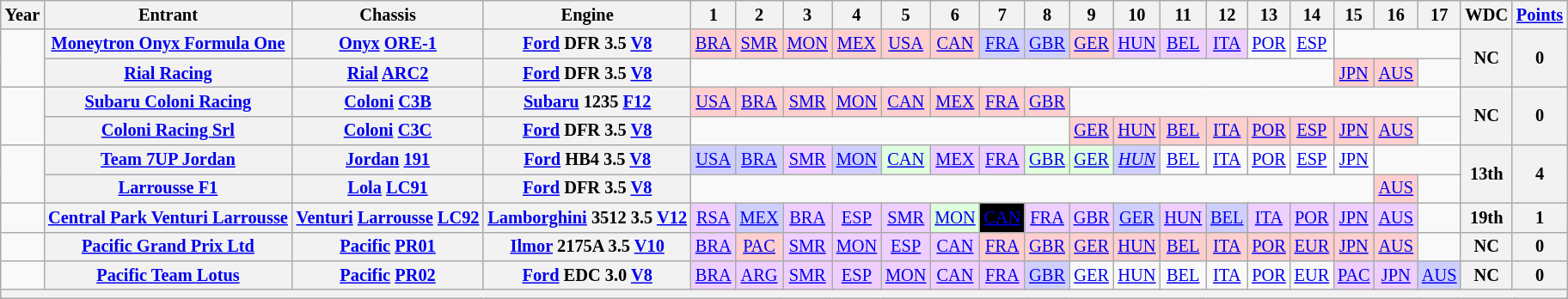<table class="wikitable" style="text-align:center; font-size:85%">
<tr>
<th>Year</th>
<th>Entrant</th>
<th>Chassis</th>
<th>Engine</th>
<th>1</th>
<th>2</th>
<th>3</th>
<th>4</th>
<th>5</th>
<th>6</th>
<th>7</th>
<th>8</th>
<th>9</th>
<th>10</th>
<th>11</th>
<th>12</th>
<th>13</th>
<th>14</th>
<th>15</th>
<th>16</th>
<th>17</th>
<th>WDC</th>
<th><a href='#'>Points</a></th>
</tr>
<tr>
<td rowspan=2></td>
<th nowrap><a href='#'>Moneytron Onyx Formula One</a></th>
<th nowrap><a href='#'>Onyx</a> <a href='#'>ORE-1</a></th>
<th nowrap><a href='#'>Ford</a> DFR 3.5 <a href='#'>V8</a></th>
<td style="background:#FFCFCF;"><a href='#'>BRA</a><br></td>
<td style="background:#FFCFCF;"><a href='#'>SMR</a><br></td>
<td style="background:#FFCFCF;"><a href='#'>MON</a><br></td>
<td style="background:#FFCFCF;"><a href='#'>MEX</a><br></td>
<td style="background:#FFCFCF;"><a href='#'>USA</a><br></td>
<td style="background:#FFCFCF;"><a href='#'>CAN</a><br></td>
<td style="background:#CFCFFF;"><a href='#'>FRA</a><br></td>
<td style="background:#CFCFFF;"><a href='#'>GBR</a><br></td>
<td style="background:#FFCFCF;"><a href='#'>GER</a><br></td>
<td style="background:#EFCFFF;"><a href='#'>HUN</a><br></td>
<td style="background:#EFCFFF;"><a href='#'>BEL</a><br></td>
<td style="background:#EFCFFF;"><a href='#'>ITA</a><br></td>
<td><a href='#'>POR</a></td>
<td><a href='#'>ESP</a></td>
<td colspan=3></td>
<th rowspan=2>NC</th>
<th rowspan=2>0</th>
</tr>
<tr>
<th nowrap><a href='#'>Rial Racing</a></th>
<th nowrap><a href='#'>Rial</a> <a href='#'>ARC2</a></th>
<th nowrap><a href='#'>Ford</a> DFR 3.5 <a href='#'>V8</a></th>
<td colspan=14></td>
<td style="background:#FFCFCF;"><a href='#'>JPN</a><br></td>
<td style="background:#FFCFCF;"><a href='#'>AUS</a><br></td>
<td></td>
</tr>
<tr>
<td rowspan=2></td>
<th nowrap><a href='#'>Subaru Coloni Racing</a></th>
<th nowrap><a href='#'>Coloni</a> <a href='#'>C3B</a></th>
<th nowrap><a href='#'>Subaru</a> 1235 <a href='#'>F12</a></th>
<td style="background:#FFCFCF;"><a href='#'>USA</a><br></td>
<td style="background:#FFCFCF;"><a href='#'>BRA</a><br></td>
<td style="background:#FFCFCF;"><a href='#'>SMR</a><br></td>
<td style="background:#FFCFCF;"><a href='#'>MON</a><br></td>
<td style="background:#FFCFCF;"><a href='#'>CAN</a><br></td>
<td style="background:#FFCFCF;"><a href='#'>MEX</a><br></td>
<td style="background:#FFCFCF;"><a href='#'>FRA</a><br></td>
<td style="background:#FFCFCF;"><a href='#'>GBR</a><br></td>
<td colspan=9></td>
<th rowspan=2>NC</th>
<th rowspan=2>0</th>
</tr>
<tr>
<th nowrap><a href='#'>Coloni Racing Srl</a></th>
<th nowrap><a href='#'>Coloni</a> <a href='#'>C3C</a></th>
<th nowrap><a href='#'>Ford</a> DFR 3.5 <a href='#'>V8</a></th>
<td colspan=8></td>
<td style="background:#FFCFCF;"><a href='#'>GER</a><br></td>
<td style="background:#FFCFCF;"><a href='#'>HUN</a><br></td>
<td style="background:#FFCFCF;"><a href='#'>BEL</a><br></td>
<td style="background:#FFCFCF;"><a href='#'>ITA</a><br></td>
<td style="background:#FFCFCF;"><a href='#'>POR</a><br></td>
<td style="background:#FFCFCF;"><a href='#'>ESP</a><br></td>
<td style="background:#FFCFCF;"><a href='#'>JPN</a><br></td>
<td style="background:#FFCFCF;"><a href='#'>AUS</a><br></td>
<td></td>
</tr>
<tr>
<td rowspan=2></td>
<th nowrap><a href='#'>Team 7UP Jordan</a></th>
<th nowrap><a href='#'>Jordan</a> <a href='#'>191</a></th>
<th nowrap><a href='#'>Ford</a> HB4 3.5 <a href='#'>V8</a></th>
<td style="background:#CFCFFF;"><a href='#'>USA</a><br></td>
<td style="background:#CFCFFF;"><a href='#'>BRA</a><br></td>
<td style="background:#EFCFFF;"><a href='#'>SMR</a><br></td>
<td style="background:#CFCFFF;"><a href='#'>MON</a><br></td>
<td style="background:#DFFFDF;"><a href='#'>CAN</a><br></td>
<td style="background:#EFCFFF;"><a href='#'>MEX</a><br></td>
<td style="background:#EFCFFF;"><a href='#'>FRA</a><br></td>
<td style="background:#DFFFDF;"><a href='#'>GBR</a><br></td>
<td style="background:#DFFFDF;"><a href='#'>GER</a><br></td>
<td style="background:#CFCFFF;"><em><a href='#'>HUN</a></em><br></td>
<td><a href='#'>BEL</a></td>
<td><a href='#'>ITA</a></td>
<td><a href='#'>POR</a></td>
<td><a href='#'>ESP</a></td>
<td><a href='#'>JPN</a></td>
<td colspan=2></td>
<th rowspan=2>13th</th>
<th rowspan=2>4</th>
</tr>
<tr>
<th nowrap><a href='#'>Larrousse F1</a></th>
<th nowrap><a href='#'>Lola</a> <a href='#'>LC91</a></th>
<th nowrap><a href='#'>Ford</a> DFR 3.5 <a href='#'>V8</a></th>
<td colspan=15></td>
<td style="background:#FFCFCF;"><a href='#'>AUS</a><br></td>
<td></td>
</tr>
<tr>
<td></td>
<th nowrap><a href='#'>Central Park Venturi Larrousse</a></th>
<th nowrap><a href='#'>Venturi</a> <a href='#'>Larrousse</a> <a href='#'>LC92</a></th>
<th nowrap><a href='#'>Lamborghini</a> 3512 3.5 <a href='#'>V12</a></th>
<td style="background:#EFCFFF;"><a href='#'>RSA</a><br></td>
<td style="background:#CFCFFF;"><a href='#'>MEX</a><br></td>
<td style="background:#EFCFFF;"><a href='#'>BRA</a><br></td>
<td style="background:#EFCFFF;"><a href='#'>ESP</a><br></td>
<td style="background:#EFCFFF;"><a href='#'>SMR</a><br></td>
<td style="background:#DFFFDF;"><a href='#'>MON</a><br></td>
<td style="background:#000000; color:white"><a href='#'><span>CAN</span></a><br></td>
<td style="background:#EFCFFF;"><a href='#'>FRA</a><br></td>
<td style="background:#EFCFFF;"><a href='#'>GBR</a><br></td>
<td style="background:#CFCFFF;"><a href='#'>GER</a><br></td>
<td style="background:#EFCFFF;"><a href='#'>HUN</a><br></td>
<td style="background:#CFCFFF;"><a href='#'>BEL</a><br></td>
<td style="background:#EFCFFF;"><a href='#'>ITA</a><br></td>
<td style="background:#EFCFFF;"><a href='#'>POR</a><br></td>
<td style="background:#EFCFFF;"><a href='#'>JPN</a><br></td>
<td style="background:#EFCFFF;"><a href='#'>AUS</a><br></td>
<td></td>
<th>19th</th>
<th>1</th>
</tr>
<tr>
<td></td>
<th nowrap><a href='#'>Pacific Grand Prix Ltd</a></th>
<th nowrap><a href='#'>Pacific</a> <a href='#'>PR01</a></th>
<th nowrap><a href='#'>Ilmor</a> 2175A 3.5 <a href='#'>V10</a></th>
<td style="background:#EFCFFF;"><a href='#'>BRA</a><br></td>
<td style="background:#FFCFCF;"><a href='#'>PAC</a><br></td>
<td style="background:#EFCFFF;"><a href='#'>SMR</a><br></td>
<td style="background:#EFCFFF;"><a href='#'>MON</a><br></td>
<td style="background:#EFCFFF;"><a href='#'>ESP</a><br></td>
<td style="background:#EFCFFF;"><a href='#'>CAN</a><br></td>
<td style="background:#FFCFCF;"><a href='#'>FRA</a><br></td>
<td style="background:#FFCFCF;"><a href='#'>GBR</a><br></td>
<td style="background:#FFCFCF;"><a href='#'>GER</a><br></td>
<td style="background:#FFCFCF;"><a href='#'>HUN</a><br></td>
<td style="background:#FFCFCF;"><a href='#'>BEL</a><br></td>
<td style="background:#FFCFCF;"><a href='#'>ITA</a><br></td>
<td style="background:#FFCFCF;"><a href='#'>POR</a><br></td>
<td style="background:#FFCFCF;"><a href='#'>EUR</a><br></td>
<td style="background:#FFCFCF;"><a href='#'>JPN</a><br></td>
<td style="background:#FFCFCF;"><a href='#'>AUS</a><br></td>
<td></td>
<th>NC</th>
<th>0</th>
</tr>
<tr>
<td></td>
<th nowrap><a href='#'>Pacific Team Lotus</a></th>
<th nowrap><a href='#'>Pacific</a> <a href='#'>PR02</a></th>
<th nowrap><a href='#'>Ford</a> EDC 3.0 <a href='#'>V8</a></th>
<td style="background:#EFCFFF;"><a href='#'>BRA</a><br></td>
<td style="background:#EFCFFF;"><a href='#'>ARG</a><br></td>
<td style="background:#EFCFFF;"><a href='#'>SMR</a><br></td>
<td style="background:#EFCFFF;"><a href='#'>ESP</a><br></td>
<td style="background:#EFCFFF;"><a href='#'>MON</a><br></td>
<td style="background:#EFCFFF;"><a href='#'>CAN</a><br></td>
<td style="background:#EFCFFF;"><a href='#'>FRA</a><br></td>
<td style="background:#CFCFFF;"><a href='#'>GBR</a><br></td>
<td><a href='#'>GER</a></td>
<td><a href='#'>HUN</a></td>
<td><a href='#'>BEL</a></td>
<td><a href='#'>ITA</a></td>
<td><a href='#'>POR</a></td>
<td><a href='#'>EUR</a></td>
<td style="background:#EFCFFF;"><a href='#'>PAC</a><br></td>
<td style="background:#EFCFFF;"><a href='#'>JPN</a><br></td>
<td style="background:#CFCFFF;"><a href='#'>AUS</a><br></td>
<th>NC</th>
<th>0</th>
</tr>
<tr>
<th colspan=23></th>
</tr>
</table>
